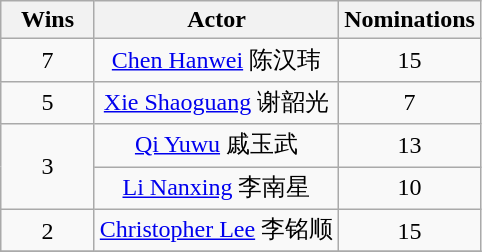<table class="wikitable" style="text-align:center;">
<tr>
<th scope="col" width="55" align="center">Wins</th>
<th scope="col" align="center">Actor</th>
<th scope="col" width="55">Nominations</th>
</tr>
<tr>
<td>7</td>
<td><a href='#'>Chen Hanwei</a> 陈汉玮</td>
<td>15</td>
</tr>
<tr>
<td>5</td>
<td><a href='#'>Xie Shaoguang</a> 谢韶光</td>
<td>7</td>
</tr>
<tr>
<td rowspan=2>3</td>
<td><a href='#'>Qi Yuwu</a> 戚玉武</td>
<td>13</td>
</tr>
<tr>
<td><a href='#'>Li Nanxing</a> 李南星</td>
<td>10</td>
</tr>
<tr>
<td>2</td>
<td><a href='#'>Christopher Lee</a> 李铭顺</td>
<td>15</td>
</tr>
<tr>
</tr>
</table>
